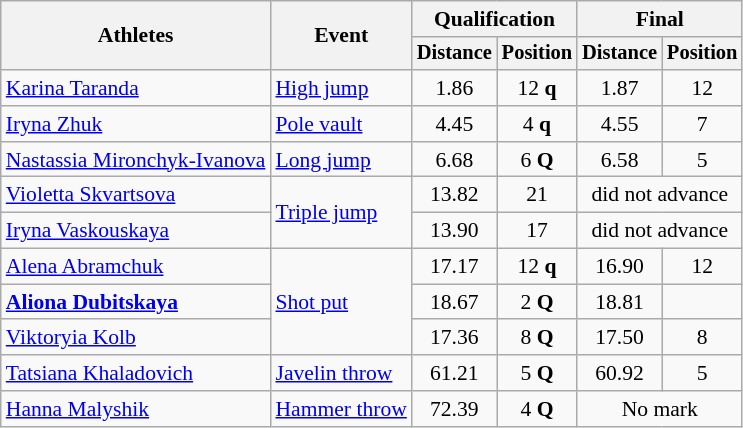<table class=wikitable style="font-size:90%">
<tr>
<th rowspan="2">Athletes</th>
<th rowspan="2">Event</th>
<th colspan="2">Qualification</th>
<th colspan="2">Final</th>
</tr>
<tr style="font-size:95%">
<th>Distance</th>
<th>Position</th>
<th>Distance</th>
<th>Position</th>
</tr>
<tr>
<td><a href='#'>Karina Taranda</a></td>
<td><a href='#'>High jump</a></td>
<td align=center>1.86</td>
<td align=center>12 <strong>q</strong></td>
<td align=center>1.87</td>
<td align=center>12</td>
</tr>
<tr>
<td><a href='#'>Iryna Zhuk</a></td>
<td><a href='#'>Pole vault</a></td>
<td align=center>4.45</td>
<td align=center>4 <strong>q</strong></td>
<td align=center>4.55</td>
<td align=center>7</td>
</tr>
<tr>
<td><a href='#'>Nastassia Mironchyk-Ivanova</a></td>
<td><a href='#'>Long jump</a></td>
<td align=center>6.68</td>
<td align=center>6 <strong>Q</strong></td>
<td align=center>6.58</td>
<td align=center>5</td>
</tr>
<tr>
<td><a href='#'>Violetta Skvartsova</a></td>
<td rowspan=2><a href='#'>Triple jump</a></td>
<td align=center>13.82</td>
<td align=center>21</td>
<td align=center colspan=2>did not advance</td>
</tr>
<tr>
<td><a href='#'>Iryna Vaskouskaya</a></td>
<td align=center>13.90</td>
<td align=center>17</td>
<td align=center colspan=2>did not advance</td>
</tr>
<tr>
<td><a href='#'>Alena Abramchuk</a></td>
<td rowspan=3><a href='#'>Shot put</a></td>
<td align=center>17.17</td>
<td align=center>12 <strong>q</strong></td>
<td align=center>16.90</td>
<td align=center>12</td>
</tr>
<tr>
<td><strong><a href='#'>Aliona Dubitskaya</a></strong></td>
<td align=center>18.67</td>
<td align=center>2 <strong>Q</strong></td>
<td align=center>18.81</td>
<td align=center></td>
</tr>
<tr>
<td><a href='#'>Viktoryia Kolb</a></td>
<td align=center>17.36</td>
<td align=center>8 <strong>Q</strong></td>
<td align=center>17.50</td>
<td align=center>8</td>
</tr>
<tr>
<td><a href='#'>Tatsiana Khaladovich</a></td>
<td><a href='#'>Javelin throw</a></td>
<td align=center>61.21</td>
<td align=center>5 <strong>Q</strong></td>
<td align=center>60.92</td>
<td align=center>5</td>
</tr>
<tr>
<td><a href='#'>Hanna Malyshik</a></td>
<td><a href='#'>Hammer throw</a></td>
<td align=center>72.39</td>
<td align=center>4 <strong>Q</strong></td>
<td align=center colspan=2>No mark</td>
</tr>
</table>
